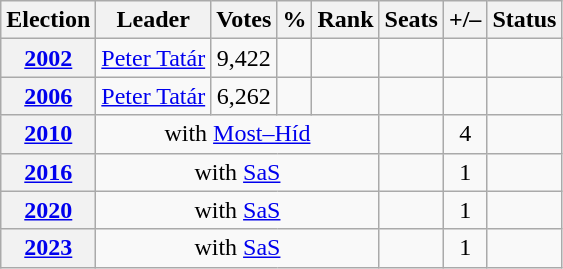<table class=wikitable style=text-align:center>
<tr>
<th>Election</th>
<th>Leader</th>
<th>Votes</th>
<th>%</th>
<th>Rank</th>
<th>Seats</th>
<th>+/–</th>
<th>Status</th>
</tr>
<tr>
<th><a href='#'>2002</a></th>
<td><a href='#'>Peter Tatár</a></td>
<td>9,422</td>
<td></td>
<td></td>
<td></td>
<td></td>
<td></td>
</tr>
<tr>
<th><a href='#'>2006</a></th>
<td><a href='#'>Peter Tatár</a></td>
<td>6,262</td>
<td></td>
<td></td>
<td></td>
<td></td>
<td></td>
</tr>
<tr>
<th><a href='#'>2010</a></th>
<td colspan="4">with <a href='#'>Most–Híd</a></td>
<td></td>
<td> 4</td>
<td></td>
</tr>
<tr>
<th><a href='#'>2016</a></th>
<td colspan="4">with <a href='#'>SaS</a></td>
<td></td>
<td> 1</td>
<td></td>
</tr>
<tr>
<th><a href='#'>2020</a></th>
<td colspan="4">with <a href='#'>SaS</a></td>
<td></td>
<td> 1</td>
<td></td>
</tr>
<tr>
<th><a href='#'>2023</a></th>
<td colspan="4">with <a href='#'>SaS</a></td>
<td></td>
<td> 1</td>
<td></td>
</tr>
</table>
